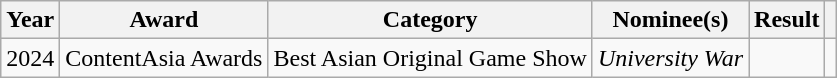<table class="wikitable sortable">
<tr>
<th>Year</th>
<th>Award</th>
<th>Category</th>
<th>Nominee(s)</th>
<th>Result</th>
<th></th>
</tr>
<tr>
<td>2024</td>
<td>ContentAsia Awards</td>
<td>Best Asian Original Game Show</td>
<td><em>University War</em></td>
<td></td>
<td></td>
</tr>
</table>
